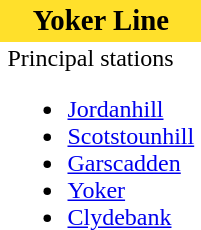<table class="toccolours floatright" style="width:; margin: 0.5em 0 0.5em 1em;">
<tr>
<th style="background:#ffe02b; padding: 3px 5px 3px 5px; font-size:larger;">Yoker Line</th>
</tr>
<tr>
<td style="font-size:100%; padding:0 5px 0 5px;">Principal stations<br><ul><li><a href='#'>Jordanhill</a></li><li><a href='#'>Scotstounhill</a></li><li><a href='#'>Garscadden</a></li><li><a href='#'>Yoker</a></li><li><a href='#'>Clydebank</a></li></ul></td>
</tr>
</table>
